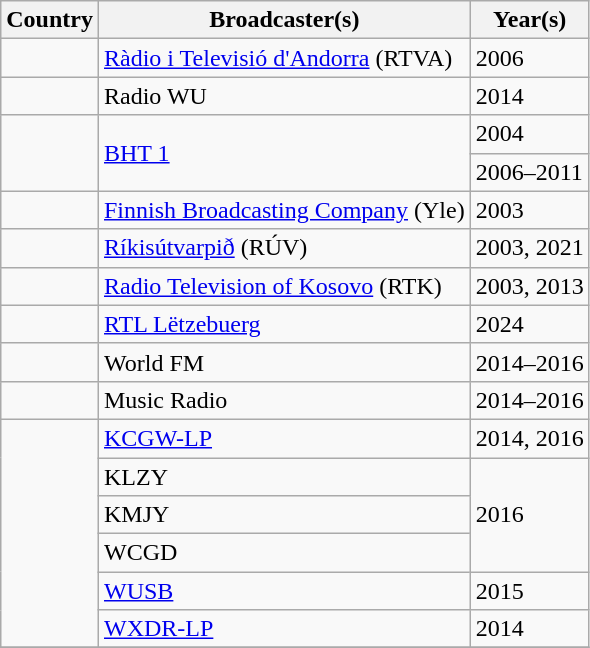<table class="wikitable sortable">
<tr>
<th>Country</th>
<th>Broadcaster(s)</th>
<th>Year(s)</th>
</tr>
<tr>
<td></td>
<td><a href='#'>Ràdio i Televisió d'Andorra</a> (RTVA)</td>
<td>2006</td>
</tr>
<tr>
<td></td>
<td>Radio WU</td>
<td>2014</td>
</tr>
<tr>
<td rowspan="2"></td>
<td rowspan="2"><a href='#'>BHT 1</a></td>
<td>2004</td>
</tr>
<tr>
<td>2006–2011</td>
</tr>
<tr>
<td></td>
<td><a href='#'>Finnish Broadcasting Company</a> (Yle)</td>
<td>2003</td>
</tr>
<tr>
<td></td>
<td><a href='#'>Ríkisútvarpið</a> (RÚV)</td>
<td>2003, 2021</td>
</tr>
<tr>
<td></td>
<td><a href='#'>Radio Television of Kosovo</a> (RTK)</td>
<td>2003, 2013</td>
</tr>
<tr>
<td></td>
<td><a href='#'>RTL Lëtzebuerg</a></td>
<td>2024</td>
</tr>
<tr>
<td></td>
<td>World FM</td>
<td>2014–2016</td>
</tr>
<tr>
<td></td>
<td>Music Radio</td>
<td>2014–2016</td>
</tr>
<tr>
<td rowspan="6"></td>
<td><a href='#'>KCGW-LP</a></td>
<td>2014, 2016</td>
</tr>
<tr>
<td>KLZY</td>
<td rowspan=3>2016</td>
</tr>
<tr>
<td>KMJY</td>
</tr>
<tr>
<td>WCGD</td>
</tr>
<tr>
<td><a href='#'>WUSB</a></td>
<td>2015</td>
</tr>
<tr>
<td><a href='#'>WXDR-LP</a></td>
<td>2014</td>
</tr>
<tr>
</tr>
</table>
